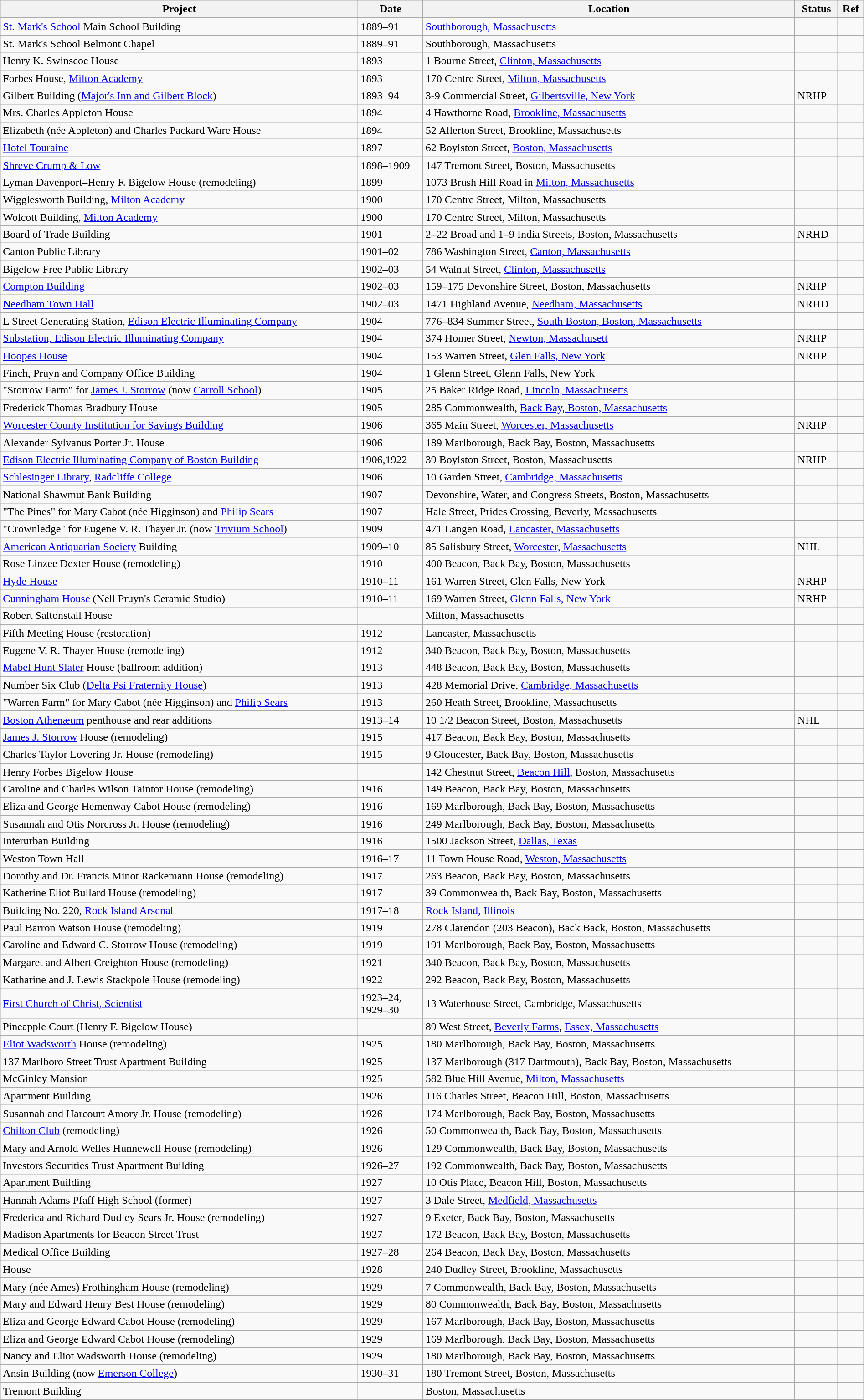<table class="sortable wikitable" style="width:100%;">
<tr>
<th>Project</th>
<th>Date</th>
<th>Location</th>
<th>Status</th>
<th>Ref</th>
</tr>
<tr>
<td><a href='#'>St. Mark's School</a> Main School Building</td>
<td>1889–91</td>
<td><a href='#'>Southborough, Massachusetts</a></td>
<td></td>
<td></td>
</tr>
<tr>
<td>St. Mark's School Belmont Chapel</td>
<td>1889–91</td>
<td>Southborough, Massachusetts</td>
<td></td>
<td></td>
</tr>
<tr>
<td>Henry K. Swinscoe House</td>
<td>1893</td>
<td>1 Bourne Street, <a href='#'>Clinton, Massachusetts</a></td>
<td></td>
<td></td>
</tr>
<tr>
<td>Forbes House, <a href='#'>Milton Academy</a></td>
<td>1893</td>
<td>170 Centre Street, <a href='#'>Milton, Massachusetts</a></td>
<td></td>
<td></td>
</tr>
<tr>
<td>Gilbert Building (<a href='#'>Major's Inn and Gilbert Block</a>)</td>
<td>1893–94</td>
<td>3-9 Commercial Street, <a href='#'>Gilbertsville, New York</a></td>
<td>NRHP</td>
<td></td>
</tr>
<tr>
<td>Mrs. Charles Appleton House</td>
<td>1894</td>
<td>4 Hawthorne Road, <a href='#'>Brookline, Massachusetts</a></td>
<td></td>
<td></td>
</tr>
<tr>
<td>Elizabeth (née Appleton) and Charles Packard Ware House</td>
<td>1894</td>
<td>52 Allerton Street, Brookline, Massachusetts</td>
<td></td>
<td></td>
</tr>
<tr>
<td><a href='#'>Hotel Touraine</a></td>
<td>1897</td>
<td>62 Boylston Street, <a href='#'>Boston, Massachusetts</a></td>
<td></td>
<td></td>
</tr>
<tr>
<td><a href='#'>Shreve Crump & Low</a></td>
<td>1898–1909</td>
<td>147 Tremont Street, Boston, Massachusetts</td>
<td></td>
<td></td>
</tr>
<tr>
<td>Lyman Davenport–Henry F. Bigelow House (remodeling)</td>
<td>1899</td>
<td>1073 Brush Hill Road in <a href='#'>Milton, Massachusetts</a></td>
<td></td>
<td></td>
</tr>
<tr>
<td>Wigglesworth Building, <a href='#'>Milton Academy</a></td>
<td>1900</td>
<td>170 Centre Street, Milton, Massachusetts</td>
<td></td>
<td></td>
</tr>
<tr>
<td>Wolcott Building, <a href='#'>Milton Academy</a></td>
<td>1900</td>
<td>170 Centre Street, Milton, Massachusetts</td>
<td></td>
<td></td>
</tr>
<tr>
<td>Board of Trade Building</td>
<td>1901</td>
<td>2–22 Broad and 1–9 India Streets, Boston, Massachusetts</td>
<td>NRHD</td>
<td></td>
</tr>
<tr>
<td>Canton Public Library</td>
<td>1901–02</td>
<td>786 Washington Street, <a href='#'>Canton, Massachusetts</a></td>
<td></td>
<td></td>
</tr>
<tr>
<td>Bigelow Free Public Library</td>
<td>1902–03</td>
<td>54 Walnut Street, <a href='#'>Clinton, Massachusetts</a></td>
<td></td>
<td></td>
</tr>
<tr>
<td><a href='#'>Compton Building</a></td>
<td>1902–03</td>
<td>159–175 Devonshire Street, Boston, Massachusetts</td>
<td>NRHP</td>
<td></td>
</tr>
<tr>
<td><a href='#'>Needham Town Hall</a></td>
<td>1902–03</td>
<td>1471 Highland Avenue, <a href='#'>Needham, Massachusetts</a></td>
<td>NRHD</td>
<td></td>
</tr>
<tr>
<td>L Street Generating Station, <a href='#'>Edison Electric Illuminating Company</a></td>
<td>1904</td>
<td>776–834 Summer Street, <a href='#'>South Boston, Boston, Massachusetts</a></td>
<td></td>
<td></td>
</tr>
<tr>
<td><a href='#'>Substation, Edison Electric Illuminating Company</a></td>
<td>1904</td>
<td>374 Homer Street, <a href='#'>Newton, Massachusett</a></td>
<td>NRHP</td>
<td></td>
</tr>
<tr>
<td><a href='#'>Hoopes House</a></td>
<td>1904</td>
<td>153 Warren Street, <a href='#'>Glen Falls, New York</a></td>
<td>NRHP</td>
<td></td>
</tr>
<tr>
<td>Finch, Pruyn and Company Office Building</td>
<td>1904</td>
<td>1 Glenn Street, Glenn Falls, New York</td>
<td></td>
<td></td>
</tr>
<tr>
<td>"Storrow Farm" for <a href='#'>James J. Storrow</a> (now <a href='#'>Carroll School</a>)</td>
<td>1905</td>
<td>25 Baker Ridge Road, <a href='#'>Lincoln, Massachusetts</a></td>
<td></td>
<td></td>
</tr>
<tr>
<td>Frederick Thomas Bradbury House</td>
<td>1905</td>
<td>285 Commonwealth, <a href='#'>Back Bay, Boston, Massachusetts</a></td>
<td></td>
<td></td>
</tr>
<tr>
<td><a href='#'>Worcester County Institution for Savings Building</a></td>
<td>1906</td>
<td>365 Main Street, <a href='#'>Worcester, Massachusetts</a></td>
<td>NRHP</td>
<td></td>
</tr>
<tr>
<td>Alexander Sylvanus Porter Jr. House</td>
<td>1906</td>
<td>189 Marlborough, Back Bay, Boston, Massachusetts</td>
<td></td>
<td></td>
</tr>
<tr>
<td><a href='#'>Edison Electric Illuminating Company of Boston Building</a></td>
<td>1906,1922</td>
<td>39 Boylston Street, Boston, Massachusetts</td>
<td>NRHP</td>
<td></td>
</tr>
<tr>
<td><a href='#'>Schlesinger Library</a>, <a href='#'>Radcliffe College</a></td>
<td>1906</td>
<td>10 Garden Street, <a href='#'>Cambridge, Massachusetts</a></td>
<td></td>
<td></td>
</tr>
<tr>
<td>National Shawmut Bank Building</td>
<td>1907</td>
<td>Devonshire, Water, and Congress Streets, Boston, Massachusetts</td>
<td></td>
<td></td>
</tr>
<tr>
<td>"The Pines" for Mary Cabot (née Higginson) and <a href='#'>Philip Sears</a></td>
<td>1907</td>
<td>Hale Street, Prides Crossing, Beverly, Massachusetts</td>
<td></td>
<td></td>
</tr>
<tr>
<td>"Crownledge" for Eugene V. R. Thayer Jr. (now <a href='#'>Trivium School</a>)</td>
<td>1909</td>
<td>471 Langen Road, <a href='#'>Lancaster, Massachusetts</a></td>
<td></td>
<td></td>
</tr>
<tr>
<td><a href='#'>American Antiquarian Society</a> Building</td>
<td>1909–10</td>
<td>85 Salisbury Street, <a href='#'>Worcester, Massachusetts</a></td>
<td>NHL</td>
<td></td>
</tr>
<tr>
<td>Rose Linzee Dexter House (remodeling)</td>
<td>1910</td>
<td>400 Beacon, Back Bay, Boston, Massachusetts</td>
<td></td>
<td></td>
</tr>
<tr>
<td><a href='#'>Hyde House</a></td>
<td>1910–11</td>
<td>161 Warren Street, Glen Falls, New York</td>
<td>NRHP</td>
<td></td>
</tr>
<tr>
<td><a href='#'>Cunningham House</a> (Nell Pruyn's Ceramic Studio)</td>
<td>1910–11</td>
<td>169 Warren Street, <a href='#'>Glenn Falls, New York</a></td>
<td>NRHP</td>
<td></td>
</tr>
<tr>
<td>Robert Saltonstall House</td>
<td></td>
<td>Milton, Massachusetts</td>
<td></td>
<td></td>
</tr>
<tr>
<td>Fifth Meeting House (restoration)</td>
<td>1912</td>
<td>Lancaster, Massachusetts</td>
<td></td>
<td></td>
</tr>
<tr>
<td>Eugene V. R. Thayer House (remodeling)</td>
<td>1912</td>
<td>340 Beacon, Back Bay, Boston, Massachusetts</td>
<td></td>
<td></td>
</tr>
<tr>
<td><a href='#'>Mabel Hunt Slater</a> House (ballroom addition)</td>
<td>1913</td>
<td>448 Beacon, Back Bay, Boston, Massachusetts</td>
<td></td>
<td></td>
</tr>
<tr>
<td>Number Six Club (<a href='#'>Delta Psi Fraternity House</a>)</td>
<td>1913</td>
<td>428 Memorial Drive, <a href='#'>Cambridge, Massachusetts</a></td>
<td></td>
<td></td>
</tr>
<tr>
<td>"Warren Farm" for Mary Cabot (née Higginson) and <a href='#'>Philip Sears</a></td>
<td>1913</td>
<td>260 Heath Street, Brookline, Massachusetts</td>
<td></td>
<td></td>
</tr>
<tr>
<td><a href='#'>Boston Athenæum</a> penthouse and rear additions</td>
<td>1913–14</td>
<td>10 1/2 Beacon Street, Boston, Massachusetts</td>
<td>NHL</td>
<td></td>
</tr>
<tr>
<td><a href='#'>James J. Storrow</a> House (remodeling)</td>
<td>1915</td>
<td>417 Beacon, Back Bay, Boston, Massachusetts</td>
<td></td>
<td></td>
</tr>
<tr>
<td>Charles Taylor Lovering Jr. House (remodeling)</td>
<td>1915</td>
<td>9 Gloucester, Back Bay, Boston, Massachusetts</td>
<td></td>
<td></td>
</tr>
<tr>
<td>Henry Forbes Bigelow House</td>
<td></td>
<td>142 Chestnut Street, <a href='#'>Beacon Hill</a>, Boston, Massachusetts</td>
<td></td>
<td></td>
</tr>
<tr>
<td>Caroline and Charles Wilson Taintor House (remodeling)</td>
<td>1916</td>
<td>149 Beacon, Back Bay, Boston, Massachusetts</td>
<td></td>
<td></td>
</tr>
<tr>
<td>Eliza and George Hemenway Cabot House (remodeling)</td>
<td>1916</td>
<td>169 Marlborough, Back Bay, Boston, Massachusetts</td>
<td></td>
<td></td>
</tr>
<tr>
<td>Susannah and Otis Norcross Jr. House (remodeling)</td>
<td>1916</td>
<td>249 Marlborough, Back Bay, Boston, Massachusetts</td>
<td></td>
<td></td>
</tr>
<tr>
<td>Interurban Building</td>
<td>1916</td>
<td>1500 Jackson Street, <a href='#'>Dallas, Texas</a></td>
<td></td>
<td></td>
</tr>
<tr>
<td>Weston Town Hall</td>
<td>1916–17</td>
<td>11 Town House Road, <a href='#'>Weston, Massachusetts</a></td>
<td></td>
<td></td>
</tr>
<tr>
<td>Dorothy and Dr. Francis Minot Rackemann House (remodeling)</td>
<td>1917</td>
<td>263 Beacon, Back Bay, Boston, Massachusetts</td>
<td></td>
<td></td>
</tr>
<tr>
<td>Katherine Eliot Bullard House (remodeling)</td>
<td>1917</td>
<td>39 Commonwealth, Back Bay, Boston, Massachusetts</td>
<td></td>
<td></td>
</tr>
<tr>
<td>Building No. 220, <a href='#'>Rock Island Arsenal</a></td>
<td>1917–18</td>
<td><a href='#'>Rock Island, Illinois</a></td>
<td></td>
<td></td>
</tr>
<tr>
<td>Paul Barron Watson House (remodeling)</td>
<td>1919</td>
<td>278 Clarendon (203 Beacon), Back Back, Boston, Massachusetts</td>
<td></td>
<td></td>
</tr>
<tr>
<td>Caroline and Edward C. Storrow House (remodeling)</td>
<td>1919</td>
<td>191 Marlborough, Back Bay, Boston, Massachusetts</td>
<td></td>
<td></td>
</tr>
<tr>
<td>Margaret and Albert Creighton House (remodeling)</td>
<td>1921</td>
<td>340 Beacon, Back Bay, Boston, Massachusetts</td>
<td></td>
<td></td>
</tr>
<tr>
<td>Katharine and J. Lewis Stackpole House (remodeling)</td>
<td>1922</td>
<td>292 Beacon, Back Bay, Boston, Massachusetts</td>
<td></td>
<td></td>
</tr>
<tr>
<td><a href='#'>First Church of Christ, Scientist</a></td>
<td>1923–24,<br>1929–30</td>
<td>13 Waterhouse Street, Cambridge, Massachusetts</td>
<td></td>
<td></td>
</tr>
<tr>
<td>Pineapple Court (Henry F. Bigelow House)</td>
<td></td>
<td>89 West Street, <a href='#'>Beverly Farms</a>, <a href='#'>Essex, Massachusetts</a></td>
<td></td>
<td></td>
</tr>
<tr>
<td><a href='#'>Eliot Wadsworth</a> House (remodeling)</td>
<td>1925</td>
<td>180 Marlborough, Back Bay, Boston, Massachusetts</td>
<td></td>
<td></td>
</tr>
<tr>
<td>137 Marlboro Street Trust Apartment Building</td>
<td>1925</td>
<td>137 Marlborough (317 Dartmouth), Back Bay, Boston, Massachusetts</td>
<td></td>
<td></td>
</tr>
<tr>
<td>McGinley Mansion</td>
<td>1925</td>
<td>582 Blue Hill Avenue, <a href='#'>Milton, Massachusetts</a></td>
<td></td>
<td></td>
</tr>
<tr>
<td>Apartment Building</td>
<td>1926</td>
<td>116 Charles Street, Beacon Hill, Boston, Massachusetts</td>
<td></td>
<td></td>
</tr>
<tr>
<td>Susannah and Harcourt Amory Jr. House (remodeling)</td>
<td>1926</td>
<td>174 Marlborough, Back Bay, Boston, Massachusetts</td>
<td></td>
<td></td>
</tr>
<tr>
<td><a href='#'>Chilton Club</a> (remodeling)</td>
<td>1926</td>
<td>50 Commonwealth, Back Bay, Boston, Massachusetts</td>
<td></td>
<td></td>
</tr>
<tr>
<td>Mary and Arnold Welles Hunnewell House (remodeling)</td>
<td>1926</td>
<td>129 Commonwealth, Back Bay, Boston, Massachusetts</td>
<td></td>
<td></td>
</tr>
<tr>
<td>Investors Securities Trust Apartment Building</td>
<td>1926–27</td>
<td>192 Commonwealth, Back Bay, Boston, Massachusetts</td>
<td></td>
<td></td>
</tr>
<tr>
<td>Apartment Building</td>
<td>1927</td>
<td>10 Otis Place, Beacon Hill, Boston, Massachusetts</td>
<td></td>
<td></td>
</tr>
<tr>
<td>Hannah Adams Pfaff High School (former)</td>
<td>1927</td>
<td>3 Dale Street, <a href='#'>Medfield, Massachusetts</a></td>
<td></td>
<td></td>
</tr>
<tr>
<td>Frederica and Richard Dudley Sears Jr. House (remodeling)</td>
<td>1927</td>
<td>9 Exeter, Back Bay, Boston, Massachusetts</td>
<td></td>
<td></td>
</tr>
<tr>
<td>Madison Apartments for Beacon Street Trust</td>
<td>1927</td>
<td>172 Beacon, Back Bay, Boston, Massachusetts</td>
<td></td>
<td></td>
</tr>
<tr>
<td>Medical Office Building</td>
<td>1927–28</td>
<td>264 Beacon, Back Bay, Boston, Massachusetts</td>
<td></td>
<td></td>
</tr>
<tr>
<td>House</td>
<td>1928</td>
<td>240 Dudley Street, Brookline, Massachusetts</td>
<td></td>
<td></td>
</tr>
<tr>
<td>Mary (née Ames) Frothingham House (remodeling)</td>
<td>1929</td>
<td>7 Commonwealth, Back Bay, Boston, Massachusetts</td>
<td></td>
<td></td>
</tr>
<tr>
<td>Mary and Edward Henry Best House (remodeling)</td>
<td>1929</td>
<td>80 Commonwealth, Back Bay, Boston, Massachusetts</td>
<td></td>
<td></td>
</tr>
<tr>
<td>Eliza and George Edward Cabot House (remodeling)</td>
<td>1929</td>
<td>167 Marlborough, Back Bay, Boston, Massachusetts</td>
<td></td>
<td></td>
</tr>
<tr>
<td>Eliza and George Edward Cabot House (remodeling)</td>
<td>1929</td>
<td>169 Marlborough, Back Bay, Boston, Massachusetts</td>
<td></td>
<td></td>
</tr>
<tr>
<td>Nancy and Eliot Wadsworth House (remodeling)</td>
<td>1929</td>
<td>180 Marlborough, Back Bay, Boston, Massachusetts</td>
<td></td>
<td></td>
</tr>
<tr>
<td>Ansin Building (now <a href='#'>Emerson College</a>)</td>
<td>1930–31</td>
<td>180 Tremont Street, Boston, Massachusetts</td>
<td></td>
<td></td>
</tr>
<tr>
<td>Tremont Building</td>
<td></td>
<td>Boston, Massachusetts</td>
<td></td>
<td></td>
</tr>
</table>
